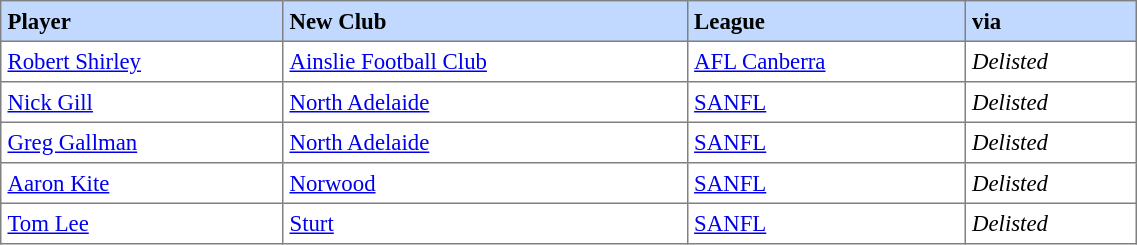<table border="1" cellpadding="4" cellspacing="0"  style="text-align:left; font-size:95%; border-collapse:collapse; width:60%;">
<tr style="background:#C1D8FF;">
<th>Player</th>
<th>New Club</th>
<th>League</th>
<th>via</th>
</tr>
<tr>
<td> <a href='#'>Robert Shirley</a></td>
<td><a href='#'>Ainslie Football Club</a></td>
<td><a href='#'>AFL Canberra</a></td>
<td><em>Delisted</em></td>
</tr>
<tr>
<td> <a href='#'>Nick Gill</a></td>
<td><a href='#'>North Adelaide</a></td>
<td><a href='#'>SANFL</a></td>
<td><em>Delisted</em></td>
</tr>
<tr>
<td> <a href='#'>Greg Gallman</a></td>
<td><a href='#'>North Adelaide</a></td>
<td><a href='#'>SANFL</a></td>
<td><em>Delisted</em></td>
</tr>
<tr>
<td> <a href='#'>Aaron Kite</a></td>
<td><a href='#'>Norwood</a></td>
<td><a href='#'>SANFL</a></td>
<td><em>Delisted</em></td>
</tr>
<tr>
<td> <a href='#'>Tom Lee</a></td>
<td><a href='#'>Sturt</a></td>
<td><a href='#'>SANFL</a></td>
<td><em>Delisted</em></td>
</tr>
</table>
